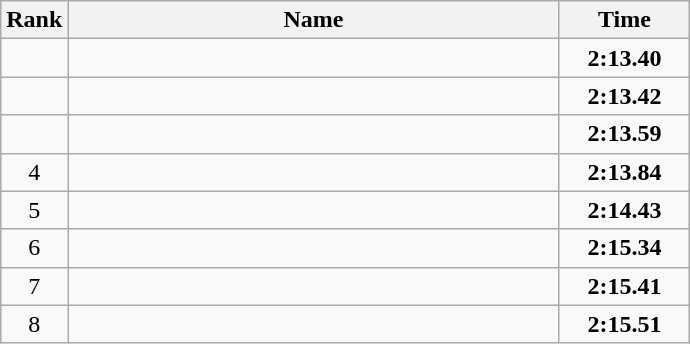<table class="wikitable">
<tr>
<th>Rank</th>
<th align="center" style="width: 20em">Name</th>
<th align="center" style="width: 5em">Time</th>
</tr>
<tr>
<td align="center"></td>
<td></td>
<td align="center"><strong>2:13.40</strong></td>
</tr>
<tr>
<td align="center"></td>
<td></td>
<td align="center"><strong>2:13.42</strong></td>
</tr>
<tr>
<td align="center"></td>
<td></td>
<td align="center"><strong>2:13.59</strong></td>
</tr>
<tr>
<td align="center">4</td>
<td></td>
<td align="center"><strong>2:13.84</strong></td>
</tr>
<tr>
<td align="center">5</td>
<td></td>
<td align="center"><strong>2:14.43</strong></td>
</tr>
<tr>
<td align="center">6</td>
<td></td>
<td align="center"><strong>2:15.34</strong></td>
</tr>
<tr>
<td align="center">7</td>
<td></td>
<td align="center"><strong>2:15.41</strong></td>
</tr>
<tr>
<td align="center">8</td>
<td></td>
<td align="center"><strong>2:15.51</strong></td>
</tr>
</table>
